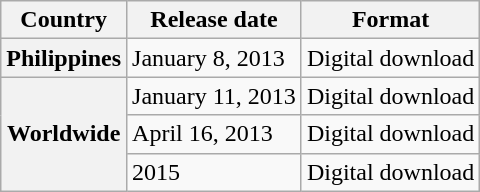<table class="wikitable plainrowheaders">
<tr>
<th scope="col">Country</th>
<th scope="col">Release date</th>
<th scope="col">Format</th>
</tr>
<tr>
<th>Philippines</th>
<td>January 8, 2013</td>
<td>Digital download</td>
</tr>
<tr>
<th rowspan=3>Worldwide</th>
<td>January 11, 2013</td>
<td>Digital download</td>
</tr>
<tr>
<td>April 16, 2013</td>
<td>Digital download</td>
</tr>
<tr>
<td>2015</td>
<td>Digital download</td>
</tr>
</table>
